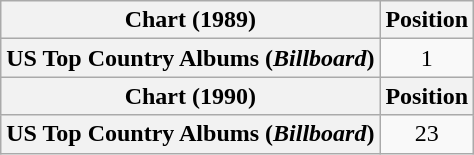<table class="wikitable plainrowheaders" style="text-align:center">
<tr>
<th scope="col">Chart (1989)</th>
<th scope="col">Position</th>
</tr>
<tr>
<th scope="row">US Top Country Albums (<em>Billboard</em>)</th>
<td>1</td>
</tr>
<tr>
<th scope="col">Chart (1990)</th>
<th scope="col">Position</th>
</tr>
<tr>
<th scope="row">US Top Country Albums (<em>Billboard</em>)</th>
<td>23</td>
</tr>
</table>
